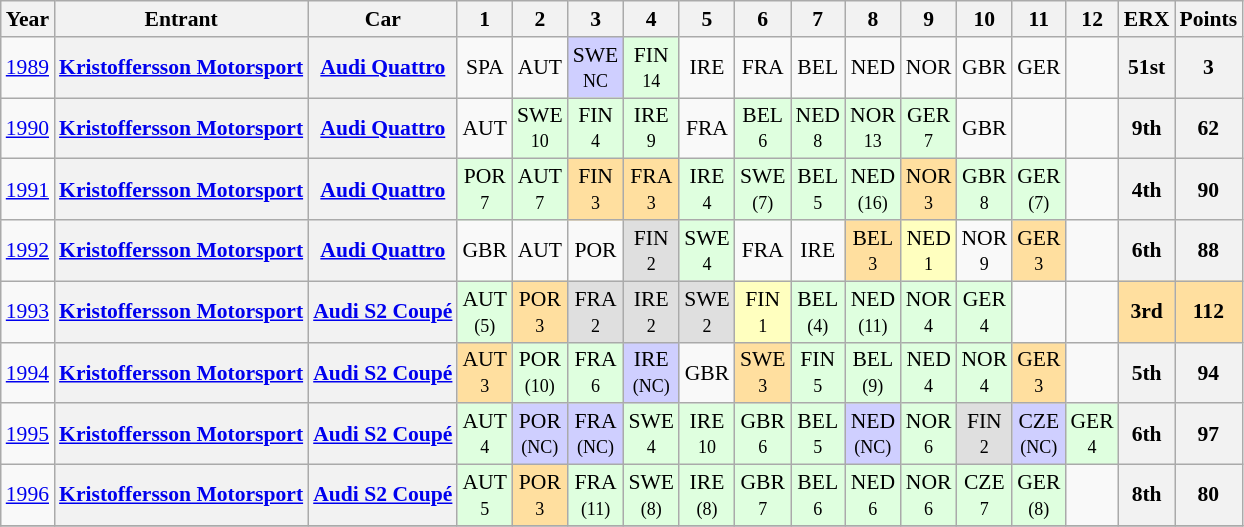<table class="wikitable" border="1" style="text-align:center; font-size:90%;">
<tr valign="top">
<th>Year</th>
<th>Entrant</th>
<th>Car</th>
<th>1</th>
<th>2</th>
<th>3</th>
<th>4</th>
<th>5</th>
<th>6</th>
<th>7</th>
<th>8</th>
<th>9</th>
<th>10</th>
<th>11</th>
<th>12</th>
<th>ERX</th>
<th>Points</th>
</tr>
<tr>
<td><a href='#'>1989</a></td>
<th><a href='#'>Kristoffersson Motorsport</a></th>
<th><a href='#'>Audi Quattro</a></th>
<td>SPA<br><small></small></td>
<td>AUT<br><small></small></td>
<td style="background:#CFCFFF;">SWE<br><small>NC</small></td>
<td style="background:#DFFFDF;">FIN<br><small>14</small></td>
<td>IRE<br><small></small></td>
<td>FRA<br><small></small></td>
<td>BEL<br><small></small></td>
<td>NED<br><small></small></td>
<td>NOR<br><small></small></td>
<td>GBR<br><small></small></td>
<td>GER<br><small></small></td>
<td></td>
<th>51st</th>
<th>3</th>
</tr>
<tr>
<td><a href='#'>1990</a></td>
<th><a href='#'>Kristoffersson Motorsport</a></th>
<th><a href='#'>Audi Quattro</a></th>
<td>AUT<br><small></small></td>
<td style="background:#DFFFDF;">SWE<br><small>10</small></td>
<td style="background:#DFFFDF;">FIN<br><small>4</small></td>
<td style="background:#DFFFDF;">IRE<br><small>9</small></td>
<td>FRA<br><small></small></td>
<td style="background:#DFFFDF;">BEL<br><small>6</small></td>
<td style="background:#DFFFDF;">NED<br><small>8</small></td>
<td style="background:#DFFFDF;">NOR<br><small>13</small></td>
<td style="background:#DFFFDF;">GER<br><small>7</small></td>
<td>GBR<br><small></small></td>
<td></td>
<td></td>
<th>9th</th>
<th>62</th>
</tr>
<tr>
<td><a href='#'>1991</a></td>
<th><a href='#'>Kristoffersson Motorsport</a></th>
<th><a href='#'>Audi Quattro</a></th>
<td style="background:#DFFFDF;">POR<br><small>7</small></td>
<td style="background:#DFFFDF;">AUT<br><small>7</small></td>
<td style="background:#FFDF9F;">FIN<br><small>3</small></td>
<td style="background:#FFDF9F;">FRA<br><small>3</small></td>
<td style="background:#DFFFDF;">IRE<br><small>4</small></td>
<td style="background:#DFFFDF;">SWE<br><small>(7)</small></td>
<td style="background:#DFFFDF;">BEL<br><small>5</small></td>
<td style="background:#DFFFDF;">NED<br><small>(16)</small></td>
<td style="background:#FFDF9F;">NOR<br><small>3</small></td>
<td style="background:#DFFFDF;">GBR<br><small>8</small></td>
<td style="background:#DFFFDF;">GER<br><small>(7)</small></td>
<td></td>
<th>4th</th>
<th>90</th>
</tr>
<tr>
<td><a href='#'>1992</a></td>
<th><a href='#'>Kristoffersson Motorsport</a></th>
<th><a href='#'>Audi Quattro</a></th>
<td>GBR<br><small></small></td>
<td>AUT<br><small></small></td>
<td>POR<br><small></small></td>
<td style="background:#DFDFDF;">FIN<br><small>2</small></td>
<td style="background:#DFFFDF;">SWE<br><small>4</small></td>
<td>FRA<br><small></small></td>
<td>IRE<br><small></small></td>
<td style="background:#FFDF9F;">BEL<br><small>3</small></td>
<td style="background:#FFFFBF;">NED<br><small>1</small></td>
<td>NOR<br><small>9</small></td>
<td style="background:#FFDF9F;">GER<br><small>3</small></td>
<td></td>
<th>6th</th>
<th>88</th>
</tr>
<tr>
<td><a href='#'>1993</a></td>
<th><a href='#'>Kristoffersson Motorsport</a></th>
<th><a href='#'>Audi S2 Coupé</a></th>
<td style="background:#DFFFDF;">AUT<br><small>(5)</small></td>
<td style="background:#FFDF9F;">POR<br><small>3</small></td>
<td style="background:#DFDFDF;">FRA<br><small>2</small></td>
<td style="background:#DFDFDF;">IRE<br><small>2</small></td>
<td style="background:#DFDFDF;">SWE<br><small>2</small></td>
<td style="background:#FFFFBF;">FIN<br><small>1</small></td>
<td style="background:#DFFFDF;">BEL<br><small>(4)</small></td>
<td style="background:#DFFFDF;">NED<br><small>(11)</small></td>
<td style="background:#DFFFDF;">NOR<br><small>4</small></td>
<td style="background:#DFFFDF;">GER<br><small>4</small></td>
<td></td>
<td></td>
<td style="background:#FFDF9F;"><strong>3rd</strong></td>
<td style="background:#FFDF9F;"><strong>112</strong></td>
</tr>
<tr>
<td><a href='#'>1994</a></td>
<th><a href='#'>Kristoffersson Motorsport</a></th>
<th><a href='#'>Audi S2 Coupé</a></th>
<td style="background:#FFDF9F;">AUT<br><small>3</small></td>
<td style="background:#DFFFDF;">POR<br><small>(10)</small></td>
<td style="background:#DFFFDF;">FRA<br><small>6</small></td>
<td style="background:#CFCFFF;">IRE<br><small>(NC)</small></td>
<td>GBR<br><small></small></td>
<td style="background:#FFDF9F;">SWE<br><small>3</small></td>
<td style="background:#DFFFDF;">FIN<br><small>5</small></td>
<td style="background:#DFFFDF;">BEL<br><small>(9)</small></td>
<td style="background:#DFFFDF;">NED<br><small>4</small></td>
<td style="background:#DFFFDF;">NOR<br><small>4</small></td>
<td style="background:#FFDF9F;">GER<br><small>3</small></td>
<td></td>
<th>5th</th>
<th>94</th>
</tr>
<tr>
<td><a href='#'>1995</a></td>
<th><a href='#'>Kristoffersson Motorsport</a></th>
<th><a href='#'>Audi S2 Coupé</a></th>
<td style="background:#DFFFDF;">AUT<br><small>4</small></td>
<td style="background:#CFCFFF;">POR<br><small>(NC)</small></td>
<td style="background:#CFCFFF;">FRA<br><small>(NC)</small></td>
<td style="background:#DFFFDF;">SWE<br><small>4</small></td>
<td style="background:#DFFFDF;">IRE<br><small>10</small></td>
<td style="background:#DFFFDF;">GBR<br><small>6</small></td>
<td style="background:#DFFFDF;">BEL<br><small>5</small></td>
<td style="background:#CFCFFF;">NED<br><small>(NC)</small></td>
<td style="background:#DFFFDF;">NOR<br><small>6</small></td>
<td style="background:#DFDFDF;">FIN<br><small>2</small></td>
<td style="background:#CFCFFF;">CZE<br><small>(NC)</small></td>
<td style="background:#DFFFDF;">GER<br><small>4</small></td>
<th>6th</th>
<th>97</th>
</tr>
<tr>
<td><a href='#'>1996</a></td>
<th><a href='#'>Kristoffersson Motorsport</a></th>
<th><a href='#'>Audi S2 Coupé</a></th>
<td style="background:#DFFFDF;">AUT<br><small>5</small></td>
<td style="background:#FFDF9F;">POR<br><small>3</small></td>
<td style="background:#DFFFDF;">FRA<br><small>(11)</small></td>
<td style="background:#DFFFDF;">SWE<br><small>(8)</small></td>
<td style="background:#DFFFDF;">IRE<br><small>(8)</small></td>
<td style="background:#DFFFDF;">GBR<br><small>7</small></td>
<td style="background:#DFFFDF;">BEL<br><small>6</small></td>
<td style="background:#DFFFDF;">NED<br><small>6</small></td>
<td style="background:#DFFFDF;">NOR<br><small>6</small></td>
<td style="background:#DFFFDF;">CZE<br><small>7</small></td>
<td style="background:#DFFFDF;">GER<br><small>(8)</small></td>
<td></td>
<th>8th</th>
<th>80</th>
</tr>
<tr>
</tr>
</table>
